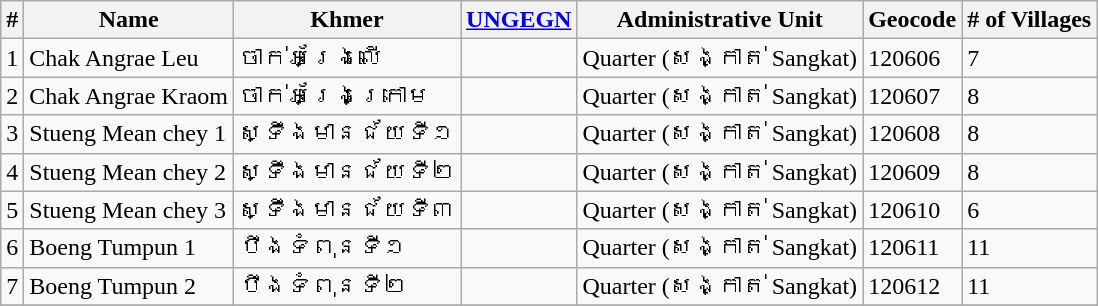<table class="wikitable sortable">
<tr>
<th>#</th>
<th>Name</th>
<th>Khmer</th>
<th><a href='#'>UNGEGN</a></th>
<th>Administrative Unit</th>
<th>Geocode</th>
<th># of Villages</th>
</tr>
<tr>
<td>1</td>
<td>Chak Angrae Leu</td>
<td>ចាក់អង្រែលើ</td>
<td></td>
<td>Quarter (សង្កាត់ Sangkat)</td>
<td>120606</td>
<td>7</td>
</tr>
<tr>
<td>2</td>
<td>Chak Angrae Kraom</td>
<td>ចាក់អង្រែក្រោម</td>
<td></td>
<td>Quarter (សង្កាត់ Sangkat)</td>
<td>120607</td>
<td>8</td>
</tr>
<tr>
<td>3</td>
<td>Stueng Mean chey 1</td>
<td>ស្ទឹងមានជ័យទី១</td>
<td></td>
<td>Quarter (សង្កាត់ Sangkat)</td>
<td>120608</td>
<td>8</td>
</tr>
<tr>
<td>4</td>
<td>Stueng Mean chey 2</td>
<td>ស្ទឹងមានជ័យទី២</td>
<td></td>
<td>Quarter (សង្កាត់ Sangkat)</td>
<td>120609</td>
<td>8</td>
</tr>
<tr>
<td>5</td>
<td>Stueng Mean chey 3</td>
<td>ស្ទឹងមានជ័យទី៣</td>
<td></td>
<td>Quarter (សង្កាត់ Sangkat)</td>
<td>120610</td>
<td>6</td>
</tr>
<tr>
<td>6</td>
<td>Boeng Tumpun 1</td>
<td>បឹងទំពុនទី១</td>
<td></td>
<td>Quarter (សង្កាត់ Sangkat)</td>
<td>120611</td>
<td>11</td>
</tr>
<tr>
<td>7</td>
<td>Boeng Tumpun 2</td>
<td>បឹងទំពុនទី២</td>
<td></td>
<td>Quarter (សង្កាត់ Sangkat)</td>
<td>120612</td>
<td>11</td>
</tr>
<tr>
</tr>
</table>
